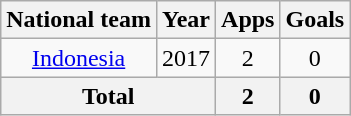<table class=wikitable style=text-align:center>
<tr>
<th>National team</th>
<th>Year</th>
<th>Apps</th>
<th>Goals</th>
</tr>
<tr>
<td><a href='#'>Indonesia</a></td>
<td>2017</td>
<td>2</td>
<td>0</td>
</tr>
<tr>
<th colspan=2>Total</th>
<th>2</th>
<th>0</th>
</tr>
</table>
